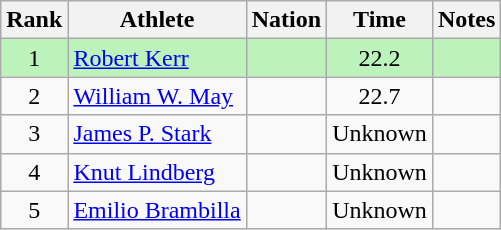<table class="wikitable sortable" style="text-align:center">
<tr>
<th>Rank</th>
<th>Athlete</th>
<th>Nation</th>
<th>Time</th>
<th>Notes</th>
</tr>
<tr bgcolor=bbf3bb>
<td>1</td>
<td align=left><a href='#'>Robert Kerr</a></td>
<td align=left></td>
<td>22.2</td>
<td></td>
</tr>
<tr>
<td>2</td>
<td align=left><a href='#'>William W. May</a></td>
<td align=left></td>
<td>22.7</td>
<td></td>
</tr>
<tr>
<td>3</td>
<td align=left><a href='#'>James P. Stark</a></td>
<td align=left></td>
<td data-sort-value=30.0>Unknown</td>
<td></td>
</tr>
<tr>
<td>4</td>
<td align=left><a href='#'>Knut Lindberg</a></td>
<td align=left></td>
<td data-sort-value=30.0>Unknown</td>
<td></td>
</tr>
<tr>
<td>5</td>
<td align=left><a href='#'>Emilio Brambilla</a></td>
<td align=left></td>
<td data-sort-value=30.0>Unknown</td>
<td></td>
</tr>
</table>
